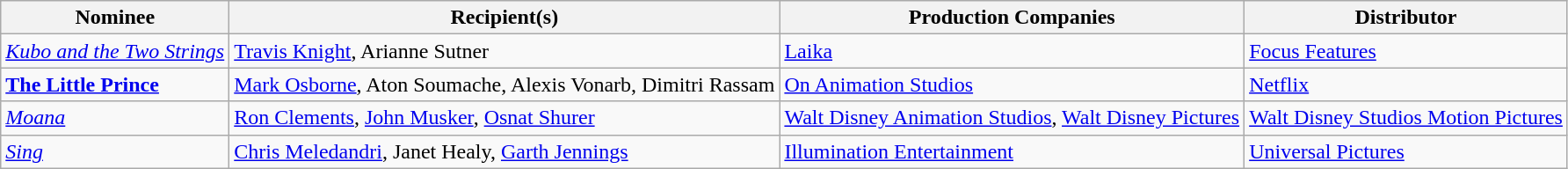<table class="wikitable">
<tr>
<th>Nominee</th>
<th>Recipient(s)</th>
<th>Production Companies</th>
<th>Distributor</th>
</tr>
<tr>
<td><em><a href='#'>Kubo and the Two Strings</a></em></td>
<td><a href='#'>Travis Knight</a>, Arianne Sutner</td>
<td><a href='#'>Laika</a></td>
<td><a href='#'>Focus Features</a></td>
</tr>
<tr>
<td><strong><a href='#'>The Little Prince</a></strong></td>
<td><a href='#'>Mark Osborne</a>, Aton Soumache, Alexis Vonarb, Dimitri Rassam</td>
<td><a href='#'>On Animation Studios</a></td>
<td><a href='#'>Netflix</a></td>
</tr>
<tr>
<td><em><a href='#'>Moana</a></em></td>
<td><a href='#'>Ron Clements</a>, <a href='#'>John Musker</a>, <a href='#'>Osnat Shurer</a></td>
<td><a href='#'>Walt Disney Animation Studios</a>, <a href='#'>Walt Disney Pictures</a></td>
<td><a href='#'>Walt Disney Studios Motion Pictures</a></td>
</tr>
<tr>
<td><em><a href='#'>Sing</a></em></td>
<td><a href='#'>Chris Meledandri</a>, Janet Healy, <a href='#'>Garth Jennings</a></td>
<td><a href='#'>Illumination Entertainment</a></td>
<td><a href='#'>Universal Pictures</a></td>
</tr>
</table>
